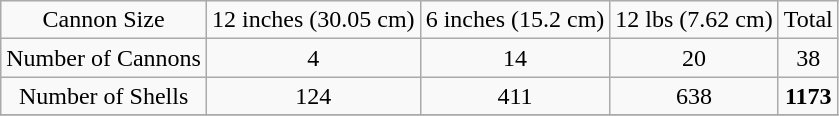<table class="wikitable" style="text-align:center">
<tr>
<td>Cannon Size</td>
<td>12 inches (30.05 cm)</td>
<td>6 inches (15.2 cm)</td>
<td>12 lbs (7.62 cm)</td>
<td>Total</td>
</tr>
<tr>
<td>Number of Cannons</td>
<td>4</td>
<td>14</td>
<td>20</td>
<td>38</td>
</tr>
<tr>
<td>Number of Shells</td>
<td>124</td>
<td>411</td>
<td>638</td>
<td><strong>1173</strong></td>
</tr>
<tr>
</tr>
</table>
